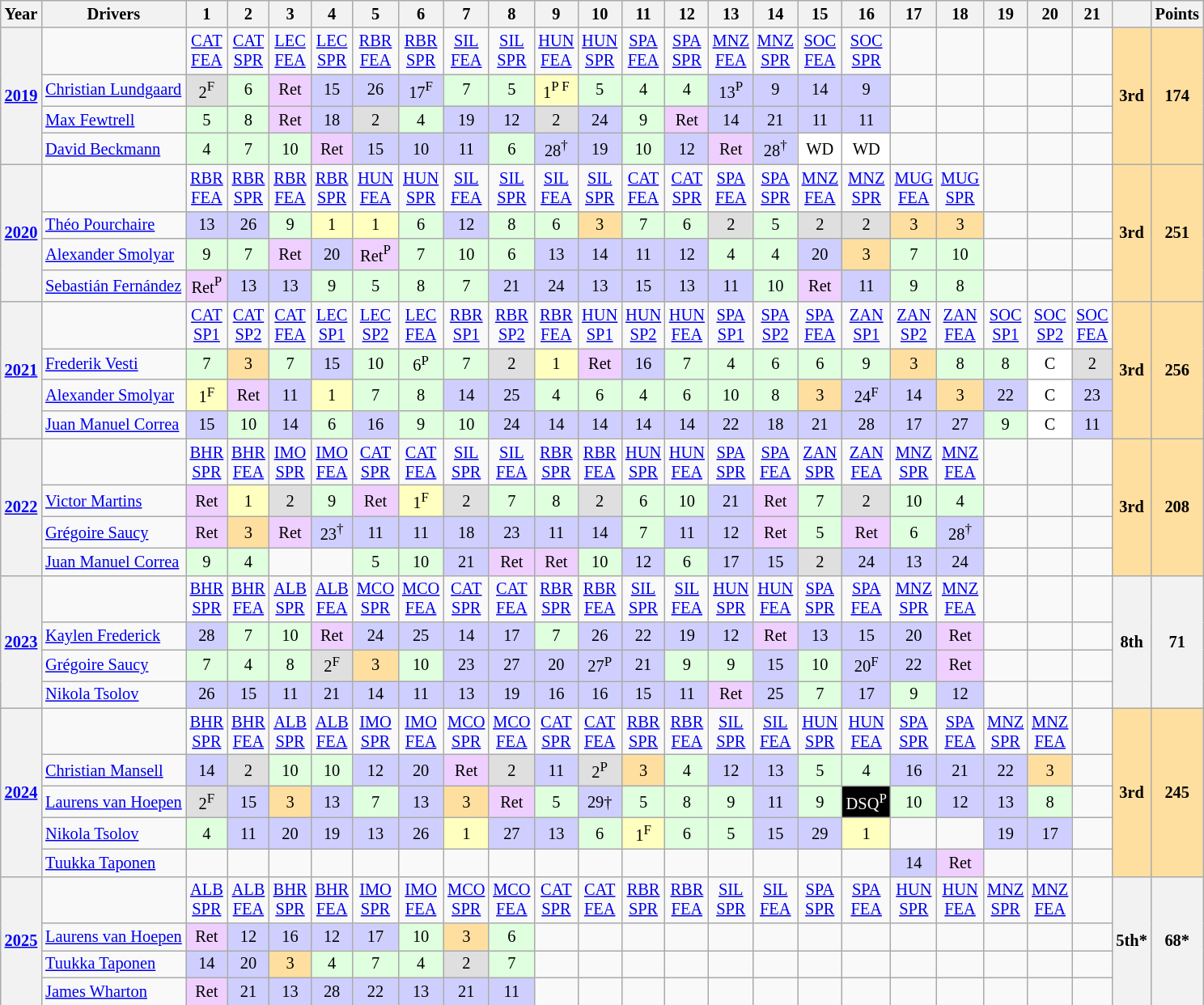<table class="wikitable" style="text-align:center; font-size:85%;">
<tr>
<th>Year</th>
<th>Drivers</th>
<th>1</th>
<th>2</th>
<th>3</th>
<th>4</th>
<th>5</th>
<th>6</th>
<th>7</th>
<th>8</th>
<th>9</th>
<th>10</th>
<th>11</th>
<th>12</th>
<th>13</th>
<th>14</th>
<th>15</th>
<th>16</th>
<th>17</th>
<th>18</th>
<th>19</th>
<th>20</th>
<th>21</th>
<th></th>
<th>Points</th>
</tr>
<tr>
<th rowspan=4><a href='#'>2019</a></th>
<td></td>
<td><a href='#'>CAT<br>FEA</a></td>
<td><a href='#'>CAT<br>SPR</a></td>
<td><a href='#'>LEC<br>FEA</a></td>
<td><a href='#'>LEC<br>SPR</a></td>
<td><a href='#'>RBR<br>FEA</a></td>
<td><a href='#'>RBR<br>SPR</a></td>
<td><a href='#'>SIL<br>FEA</a></td>
<td><a href='#'>SIL<br>SPR</a></td>
<td><a href='#'>HUN<br>FEA</a></td>
<td><a href='#'>HUN<br>SPR</a></td>
<td><a href='#'>SPA<br>FEA</a></td>
<td><a href='#'>SPA<br>SPR</a></td>
<td><a href='#'>MNZ<br>FEA</a></td>
<td><a href='#'>MNZ<br>SPR</a></td>
<td><a href='#'>SOC<br>FEA</a></td>
<td><a href='#'>SOC<br>SPR</a></td>
<td></td>
<td></td>
<td></td>
<td></td>
<td></td>
<th rowspan=4 style="background:#FFDF9F;">3rd</th>
<th rowspan=4 style="background:#FFDF9F;">174</th>
</tr>
<tr>
<td align="left"> <a href='#'>Christian Lundgaard</a></td>
<td style="background:#DFDFDF;">2<span><sup>F</sup></span></td>
<td style="background:#DFFFDF;">6</td>
<td style="background:#EFCFFF;">Ret</td>
<td style="background:#CFCFFF;">15</td>
<td style="background:#CFCFFF;">26</td>
<td style="background:#CFCFFF;">17<span><sup>F</sup></span></td>
<td style="background:#DFFFDF;">7</td>
<td style="background:#DFFFDF;">5</td>
<td style="background:#FFFFBF;">1<span><sup>P F</sup></span></td>
<td style="background:#DFFFDF;">5</td>
<td style="background:#DFFFDF;">4</td>
<td style="background:#DFFFDF;">4</td>
<td style="background:#CFCFFF;">13<span><sup>P</sup></span></td>
<td style="background:#CFCFFF;">9</td>
<td style="background:#CFCFFF;">14</td>
<td style="background:#CFCFFF;">9</td>
<td></td>
<td></td>
<td></td>
<td></td>
<td></td>
</tr>
<tr>
<td align="left"> <a href='#'>Max Fewtrell</a></td>
<td style="background:#DFFFDF;">5</td>
<td style="background:#DFFFDF;">8</td>
<td style="background:#EFCFFF;">Ret</td>
<td style="background:#CFCFFF;">18</td>
<td style="background:#DFDFDF;">2</td>
<td style="background:#DFFFDF;">4</td>
<td style="background:#CFCFFF;">19</td>
<td style="background:#CFCFFF;">12</td>
<td style="background:#DFDFDF;">2</td>
<td style="background:#CFCFFF;">24</td>
<td style="background:#DFFFDF;">9</td>
<td style="background:#EFCFFF;">Ret</td>
<td style="background:#CFCFFF;">14</td>
<td style="background:#CFCFFF;">21</td>
<td style="background:#CFCFFF;">11</td>
<td style="background:#CFCFFF;">11</td>
<td></td>
<td></td>
<td></td>
<td></td>
<td></td>
</tr>
<tr>
<td align=left> <a href='#'>David Beckmann</a></td>
<td style="background:#DFFFDF;">4</td>
<td style="background:#DFFFDF;">7</td>
<td style="background:#DFFFDF;">10</td>
<td style="background:#EFCFFF;">Ret</td>
<td style="background:#CFCFFF;">15</td>
<td style="background:#CFCFFF;">10</td>
<td style="background:#CFCFFF;">11</td>
<td style="background:#DFFFDF;">6</td>
<td style="background:#CFCFFF;">28<sup>†</sup></td>
<td style="background:#CFCFFF;">19</td>
<td style="background:#DFFFDF;">10</td>
<td style="background:#CFCFFF;">12</td>
<td style="background:#EFCFFF;">Ret</td>
<td style="background:#CFCFFF;">28<sup>†</sup></td>
<td style="background:#FFFFFF;">WD</td>
<td style="background:#FFFFFF;">WD</td>
<td></td>
<td></td>
<td></td>
<td></td>
<td></td>
</tr>
<tr>
<th rowspan=4><a href='#'>2020</a></th>
<td></td>
<td><a href='#'>RBR<br>FEA</a></td>
<td><a href='#'>RBR<br>SPR</a></td>
<td><a href='#'>RBR<br>FEA</a></td>
<td><a href='#'>RBR<br>SPR</a></td>
<td><a href='#'>HUN<br>FEA</a></td>
<td><a href='#'>HUN<br>SPR</a></td>
<td><a href='#'>SIL<br>FEA</a></td>
<td><a href='#'>SIL<br>SPR</a></td>
<td><a href='#'>SIL<br>FEA</a></td>
<td><a href='#'>SIL<br>SPR</a></td>
<td><a href='#'>CAT<br>FEA</a></td>
<td><a href='#'>CAT<br>SPR</a></td>
<td><a href='#'>SPA<br>FEA</a></td>
<td><a href='#'>SPA<br>SPR</a></td>
<td><a href='#'>MNZ<br>FEA</a></td>
<td><a href='#'>MNZ<br>SPR</a></td>
<td><a href='#'>MUG<br>FEA</a></td>
<td><a href='#'>MUG<br>SPR</a></td>
<td></td>
<td></td>
<td></td>
<th rowspan=4 style="background:#FFDF9F;">3rd</th>
<th rowspan=4 style="background:#FFDF9F;">251</th>
</tr>
<tr>
<td align=left> <a href='#'>Théo Pourchaire</a></td>
<td style="background:#CFCFFF;">13</td>
<td style="background:#CFCFFF;">26</td>
<td style="background:#DFFFDF;">9</td>
<td style="background:#FFFFBF;">1</td>
<td style="background:#FFFFBF;">1</td>
<td style="background:#DFFFDF;">6</td>
<td style="background:#CFCFFF;">12</td>
<td style="background:#DFFFDF;">8</td>
<td style="background:#DFFFDF;">6</td>
<td style="background:#FFDF9F;">3</td>
<td style="background:#DFFFDF;">7</td>
<td style="background:#DFFFDF;">6</td>
<td style="background:#DFDFDF;">2</td>
<td style="background:#DFFFDF;">5</td>
<td style="background:#DFDFDF;">2</td>
<td style="background:#DFDFDF;">2</td>
<td style="background:#FFDF9F;">3</td>
<td style="background:#FFDF9F;">3</td>
<td></td>
<td></td>
<td></td>
</tr>
<tr>
<td align=left> <a href='#'>Alexander Smolyar</a></td>
<td style="background:#DFFFDF;">9</td>
<td style="background:#DFFFDF;">7</td>
<td style="background:#EFCFFF;">Ret</td>
<td style="background:#CFCFFF;">20</td>
<td style="background:#EFCFFF;">Ret<span><sup>P</sup></span></td>
<td style="background:#DFFFDF;">7</td>
<td style="background:#DFFFDF;">10</td>
<td style="background:#DFFFDF;">6</td>
<td style="background:#CFCFFF;">13</td>
<td style="background:#CFCFFF;">14</td>
<td style="background:#CFCFFF;">11</td>
<td style="background:#CFCFFF;">12</td>
<td style="background:#DFFFDF;">4</td>
<td style="background:#DFFFDF;">4</td>
<td style="background:#CFCFFF;">20</td>
<td style="background:#FFDF9F;">3</td>
<td style="background:#DFFFDF;">7</td>
<td style="background:#DFFFDF;">10</td>
<td></td>
<td></td>
<td></td>
</tr>
<tr>
<td align=left> <a href='#'>Sebastián Fernández</a></td>
<td style="background:#EFCFFF;">Ret<span><sup>P</sup></span></td>
<td style="background:#CFCFFF;">13</td>
<td style="background:#CFCFFF;">13</td>
<td style="background:#DFFFDF;">9</td>
<td style="background:#DFFFDF;">5</td>
<td style="background:#DFFFDF;">8</td>
<td style="background:#DFFFDF;">7</td>
<td style="background:#CFCFFF;">21</td>
<td style="background:#CFCFFF;">24</td>
<td style="background:#CFCFFF;">13</td>
<td style="background:#CFCFFF;">15</td>
<td style="background:#CFCFFF;">13</td>
<td style="background:#CFCFFF;">11</td>
<td style="background:#DFFFDF;">10</td>
<td style="background:#EFCFFF;">Ret</td>
<td style="background:#CFCFFF;">11</td>
<td style="background:#DFFFDF;">9</td>
<td style="background:#DFFFDF;">8</td>
<td></td>
<td></td>
<td></td>
</tr>
<tr>
<th rowspan="4"><a href='#'>2021</a></th>
<td></td>
<td><a href='#'>CAT<br>SP1</a></td>
<td><a href='#'>CAT<br>SP2</a></td>
<td><a href='#'>CAT<br>FEA</a></td>
<td><a href='#'>LEC<br>SP1</a></td>
<td><a href='#'>LEC<br>SP2</a></td>
<td><a href='#'>LEC<br>FEA</a></td>
<td><a href='#'>RBR<br>SP1</a></td>
<td><a href='#'>RBR<br>SP2</a></td>
<td><a href='#'>RBR<br>FEA</a></td>
<td><a href='#'>HUN<br>SP1</a></td>
<td><a href='#'>HUN<br>SP2</a></td>
<td><a href='#'>HUN<br>FEA</a></td>
<td><a href='#'>SPA<br>SP1</a></td>
<td><a href='#'>SPA<br>SP2</a></td>
<td><a href='#'>SPA<br>FEA</a></td>
<td><a href='#'>ZAN<br>SP1</a></td>
<td><a href='#'>ZAN<br>SP2</a></td>
<td><a href='#'>ZAN<br>FEA</a></td>
<td><a href='#'>SOC<br>SP1</a></td>
<td><a href='#'>SOC<br>SP2</a></td>
<td><a href='#'>SOC<br>FEA</a></td>
<th rowspan=4 style="background:#FFDF9F;">3rd</th>
<th rowspan=4 style="background:#FFDF9F;">256</th>
</tr>
<tr>
<td align=left> <a href='#'>Frederik Vesti</a></td>
<td style="background:#dfffdf;">7</td>
<td style="background:#ffdf9f;">3</td>
<td style="background:#dfffdf;">7</td>
<td style="background:#cfcfff;">15</td>
<td style="background:#dfffdf;">10</td>
<td style="background:#dfffdf;">6<span><sup>P</sup></span></td>
<td style="background:#dfffdf;">7</td>
<td style="background:#dfdfdf;">2</td>
<td style="background:#ffffbf;">1</td>
<td style="background:#efcfff;">Ret</td>
<td style="background:#cfcfff;">16</td>
<td style="background:#dfffdf;">7</td>
<td style="background:#dfffdf;">4</td>
<td style="background:#dfffdf;">6</td>
<td style="background:#dfffdf;">6</td>
<td style="background:#dfffdf;">9</td>
<td style="background:#ffdf9f;">3</td>
<td style="background:#dfffdf;">8</td>
<td style="background:#dfffdf;">8</td>
<td style="background:#ffffff;">C</td>
<td style="background:#dfdfdf;">2</td>
</tr>
<tr>
<td align=left> <a href='#'>Alexander Smolyar</a></td>
<td style="background:#ffffbf;">1<span><sup>F</sup></span></td>
<td style="background:#efcfff;">Ret</td>
<td style="background:#cfcfff;">11</td>
<td style="background:#ffffbf;">1</td>
<td style="background:#dfffdf;">7</td>
<td style="background:#dfffdf;">8</td>
<td style="background:#cfcfff;">14</td>
<td style="background:#cfcfff;">25</td>
<td style="background:#dfffdf;">4</td>
<td style="background:#dfffdf;">6</td>
<td style="background:#dfffdf;">4</td>
<td style="background:#dfffdf;">6</td>
<td style="background:#dfffdf;">10</td>
<td style="background:#dfffdf;">8</td>
<td style="background:#ffdf9f;">3</td>
<td style="background:#cfcfff;">24<span><sup>F</sup></span></td>
<td style="background:#cfcfff;">14</td>
<td style="background:#ffdf9f;">3</td>
<td style="background:#cfcfff;">22</td>
<td style="background:#ffffff;">C</td>
<td style="background:#cfcfff;">23</td>
</tr>
<tr>
<td align=left> <a href='#'>Juan Manuel Correa</a></td>
<td style="background:#cfcfff;">15</td>
<td style="background:#dfffdf;">10</td>
<td style="background:#cfcfff;">14</td>
<td style="background:#dfffdf;">6</td>
<td style="background:#cfcfff;">16</td>
<td style="background:#dfffdf;">9</td>
<td style="background:#dfffdf;">10</td>
<td style="background:#cfcfff;">24</td>
<td style="background:#cfcfff;">14</td>
<td style="background:#cfcfff;">14</td>
<td style="background:#cfcfff;">14</td>
<td style="background:#cfcfff;">14</td>
<td style="background:#cfcfff;">22</td>
<td style="background:#cfcfff;">18</td>
<td style="background:#cfcfff;">21</td>
<td style="background:#cfcfff;">28</td>
<td style="background:#cfcfff;">17</td>
<td style="background:#cfcfff;">27</td>
<td style="background:#dfffdf;">9</td>
<td style="background:#ffffff;">C</td>
<td style="background:#cfcfff;">11</td>
</tr>
<tr>
<th rowspan=4><a href='#'>2022</a></th>
<td></td>
<td><a href='#'>BHR<br>SPR</a></td>
<td><a href='#'>BHR<br>FEA</a></td>
<td><a href='#'>IMO<br>SPR</a></td>
<td><a href='#'>IMO<br>FEA</a></td>
<td><a href='#'>CAT<br>SPR</a></td>
<td><a href='#'>CAT<br>FEA</a></td>
<td><a href='#'>SIL<br>SPR</a></td>
<td><a href='#'>SIL<br>FEA</a></td>
<td><a href='#'>RBR<br>SPR</a></td>
<td><a href='#'>RBR<br>FEA</a></td>
<td><a href='#'>HUN<br>SPR</a></td>
<td><a href='#'>HUN<br>FEA</a></td>
<td><a href='#'>SPA<br>SPR</a></td>
<td><a href='#'>SPA<br>FEA</a></td>
<td><a href='#'>ZAN<br>SPR</a></td>
<td><a href='#'>ZAN<br>FEA</a></td>
<td><a href='#'>MNZ<br>SPR</a></td>
<td><a href='#'>MNZ<br>FEA</a></td>
<td></td>
<td></td>
<td></td>
<th rowspan=4 style="background:#FFDF9F;">3rd</th>
<th rowspan=4 style="background:#FFDF9F;">208</th>
</tr>
<tr>
<td align=left> <a href='#'>Victor Martins</a></td>
<td style="background:#EFCFFF;">Ret</td>
<td style="background:#FFFFBF;">1</td>
<td style="background:#DFDFDF;">2</td>
<td style="background:#DFFFDF;">9</td>
<td style="background:#EFCFFF;">Ret</td>
<td style="background:#FFFFBF;">1<span><sup>F</sup></span></td>
<td style="background:#DFDFDF;">2</td>
<td style="background:#DFFFDF;">7</td>
<td style="background:#DFFFDF;">8</td>
<td style="background:#DFDFDF;">2</td>
<td style="background:#DFFFDF;">6</td>
<td style="background:#DFFFDF;">10</td>
<td style="background:#CFCFFF;">21</td>
<td style="background:#EFCFFF;">Ret</td>
<td style="background:#DFFFDF;">7</td>
<td style="background:#DFDFDF;">2</td>
<td style="background:#DFFFDF;">10</td>
<td style="background:#DFFFDF;">4</td>
<td></td>
<td></td>
<td></td>
</tr>
<tr>
<td align=left> <a href='#'>Grégoire Saucy</a></td>
<td style="background:#EFCFFF;">Ret</td>
<td style="background:#FFDF9F;">3</td>
<td style="background:#EFCFFF;">Ret</td>
<td style="background:#CFCFFF;">23<sup>†</sup></td>
<td style="background:#CFCFFF;">11</td>
<td style="background:#CFCFFF;">11</td>
<td style="background:#CFCFFF;">18</td>
<td style="background:#CFCFFF;">23</td>
<td style="background:#CFCFFF;">11</td>
<td style="background:#CFCFFF;">14</td>
<td style="background:#DFFFDF;">7</td>
<td style="background:#CFCFFF;">11</td>
<td style="background:#CFCFFF;">12</td>
<td style="background:#EFCFFF;">Ret</td>
<td style="background:#DFFFDF;">5</td>
<td style="background:#EFCFFF;">Ret</td>
<td style="background:#DFFFDF;">6</td>
<td style="background:#CFCFFF;">28<sup>†</sup></td>
<td></td>
<td></td>
<td></td>
</tr>
<tr>
<td align=left> <a href='#'>Juan Manuel Correa</a></td>
<td style="background:#DFFFDF;">9</td>
<td style="background:#DFFFDF;">4</td>
<td></td>
<td></td>
<td style="background:#DFFFDF;">5</td>
<td style="background:#DFFFDF;">10</td>
<td style="background:#CFCFFF;">21</td>
<td style="background:#EFCFFF;">Ret</td>
<td style="background:#EFCFFF;">Ret</td>
<td style="background:#DFFFDF;">10</td>
<td style="background:#CFCFFF;">12</td>
<td style="background:#DFFFDF;">6</td>
<td style="background:#CFCFFF;">17</td>
<td style="background:#CFCFFF;">15</td>
<td style="background:#DFDFDF;">2</td>
<td style="background:#CFCFFF;">24</td>
<td style="background:#CFCFFF;">13</td>
<td style="background:#CFCFFF;">24</td>
<td></td>
<td></td>
<td></td>
</tr>
<tr>
<th rowspan=4><a href='#'>2023</a></th>
<td></td>
<td><a href='#'>BHR<br>SPR</a></td>
<td><a href='#'>BHR<br>FEA</a></td>
<td><a href='#'>ALB<br>SPR</a></td>
<td><a href='#'>ALB<br>FEA</a></td>
<td><a href='#'>MCO<br>SPR</a></td>
<td><a href='#'>MCO<br>FEA</a></td>
<td><a href='#'>CAT<br>SPR</a></td>
<td><a href='#'>CAT<br>FEA</a></td>
<td><a href='#'>RBR<br>SPR</a></td>
<td><a href='#'>RBR<br>FEA</a></td>
<td><a href='#'>SIL<br>SPR</a></td>
<td><a href='#'>SIL<br>FEA</a></td>
<td><a href='#'>HUN<br>SPR</a></td>
<td><a href='#'>HUN<br>FEA</a></td>
<td><a href='#'>SPA<br>SPR</a></td>
<td><a href='#'>SPA<br>FEA</a></td>
<td><a href='#'>MNZ<br>SPR</a></td>
<td><a href='#'>MNZ<br>FEA</a></td>
<td></td>
<td></td>
<td></td>
<th rowspan=4 style="background:#;">8th</th>
<th rowspan=4 style="background:#;">71</th>
</tr>
<tr>
<td align=left> <a href='#'>Kaylen Frederick</a></td>
<td style="background:#CFCFFF;">28</td>
<td style="background:#DFFFDF;">7</td>
<td style="background:#DFFFDF;">10</td>
<td style="background:#EFCFFF;">Ret</td>
<td style="background:#CFCFFF;">24</td>
<td style="background:#CFCFFF;">25</td>
<td style="background:#CFCFFF;">14</td>
<td style="background:#CFCFFF;">17</td>
<td style="background:#DFFFDF;">7</td>
<td style="background:#CFCFFF;">26</td>
<td style="background:#CFCFFF;">22</td>
<td style="background:#CFCFFF;">19</td>
<td style="background:#CFCFFF;">12</td>
<td style="background:#EFCFFF;">Ret</td>
<td style="background:#CFCFFF;">13</td>
<td style="background:#CFCFFF;">15</td>
<td style="background:#CFCFFF;">20</td>
<td style="background:#EFCFFF;">Ret</td>
<td style="background:#;"></td>
<td style="background:#;"></td>
<td></td>
</tr>
<tr>
<td align=left> <a href='#'>Grégoire Saucy</a></td>
<td style="background:#DFFFDF;">7</td>
<td style="background:#DFFFDF;">4</td>
<td style="background:#DFFFDF;">8</td>
<td style="background:#DFDFDF;">2<span><sup>F</sup></span></td>
<td style="background:#FFDF9F;">3</td>
<td style="background:#DFFFDF;">10</td>
<td style="background:#CFCFFF;">23</td>
<td style="background:#CFCFFF;">27</td>
<td style="background:#CFCFFF;">20</td>
<td style="background:#CFCFFF;">27<span><sup>P</sup></span></td>
<td style="background:#CFCFFF;">21</td>
<td style="background:#DFFFDF;">9</td>
<td style="background:#DFFFDF;">9</td>
<td style="background:#CFCFFF;">15</td>
<td style="background:#DFFFDF;">10</td>
<td style="background:#CFCFFF;">20<span><sup>F</sup></span></td>
<td style="background:#CFCFFF;">22</td>
<td style="background:#EFCFFF;">Ret</td>
<td style="background:#;"></td>
<td style="background:#;"></td>
<td></td>
</tr>
<tr>
<td align=left> <a href='#'>Nikola Tsolov</a></td>
<td style="background:#CFCFFF;">26</td>
<td style="background:#CFCFFF;">15</td>
<td style="background:#CFCFFF;">11</td>
<td style="background:#CFCFFF;">21</td>
<td style="background:#CFCFFF;">14</td>
<td style="background:#CFCFFF;">11</td>
<td style="background:#CFCFFF;">13</td>
<td style="background:#CFCFFF;">19</td>
<td style="background:#CFCFFF;">16</td>
<td style="background:#CFCFFF;">16</td>
<td style="background:#CFCFFF;">15</td>
<td style="background:#CFCFFF;">11</td>
<td style="background:#EFCFFF;">Ret</td>
<td style="background:#CFCFFF;">25</td>
<td style="background:#DFFFDF;">7</td>
<td style="background:#CFCFFF;">17</td>
<td style="background:#DFFFDF;">9</td>
<td style="background:#CFCFFF;">12</td>
<td style="background:#;"></td>
<td style="background:#;"></td>
<td></td>
</tr>
<tr>
<th rowspan=5><a href='#'>2024</a></th>
<td></td>
<td><a href='#'>BHR<br>SPR</a></td>
<td><a href='#'>BHR<br>FEA</a></td>
<td><a href='#'>ALB<br>SPR</a></td>
<td><a href='#'>ALB<br>FEA</a></td>
<td><a href='#'>IMO<br>SPR</a></td>
<td><a href='#'>IMO<br>FEA</a></td>
<td><a href='#'>MCO<br>SPR</a></td>
<td><a href='#'>MCO<br>FEA</a></td>
<td><a href='#'>CAT<br>SPR</a></td>
<td><a href='#'>CAT<br>FEA</a></td>
<td><a href='#'>RBR<br>SPR</a></td>
<td><a href='#'>RBR<br>FEA</a></td>
<td><a href='#'>SIL<br>SPR</a></td>
<td><a href='#'>SIL<br>FEA</a></td>
<td><a href='#'>HUN<br>SPR</a></td>
<td><a href='#'>HUN<br>FEA</a></td>
<td><a href='#'>SPA<br>SPR</a></td>
<td><a href='#'>SPA<br>FEA</a></td>
<td><a href='#'>MNZ<br>SPR</a></td>
<td><a href='#'>MNZ<br>FEA</a></td>
<td></td>
<th rowspan=5 style="background:#FFDF9F;">3rd</th>
<th rowspan=5 style="background:#FFDF9F;">245</th>
</tr>
<tr>
<td align=left> <a href='#'>Christian Mansell</a></td>
<td style="background:#CFCFFF;">14</td>
<td style="background:#DFDFDF;">2</td>
<td style="background:#DFFFDF;">10</td>
<td style="background:#DFFFDF;">10</td>
<td style="background:#CFCFFF;">12</td>
<td style="background:#CFCFFF;">20</td>
<td style="background:#EFCFFF;">Ret</td>
<td style="background:#DFDFDF;">2</td>
<td style="background:#CFCFFF;">11</td>
<td style="background:#DFDFDF;">2<span><sup>P</sup></span></td>
<td style="background:#FFDF9F;">3</td>
<td style="background:#DFFFDF;">4</td>
<td style="background:#CFCFFF;">12</td>
<td style="background:#CFCFFF;">13</td>
<td style="background:#DFFFDF;">5</td>
<td style="background:#DFFFDF;">4</td>
<td style="background:#CFCFFF;">16</td>
<td style="background:#CFCFFF;">21</td>
<td style="background:#CFCFFF;">22</td>
<td style="background:#FFDF9F;">3</td>
<td></td>
</tr>
<tr>
<td align=left> <a href='#'>Laurens van Hoepen</a></td>
<td style="background:#DFDFDF;">2<span><sup>F</sup></span></td>
<td style="background:#CFCFFF;">15</td>
<td style="background:#FFDF9F;">3</td>
<td style="background:#CFCFFF;">13</td>
<td style="background:#DFFFDF;">7</td>
<td style="background:#CFCFFF;">13</td>
<td style="background:#FFDF9F;">3</td>
<td style="background:#EFCFFF;">Ret</td>
<td style="background:#DFFFDF;">5</td>
<td style="background:#CFCFFF;">29†</td>
<td style="background:#DFFFDF;">5</td>
<td style="background:#DFFFDF;">8</td>
<td style="background:#DFFFDF;">9</td>
<td style="background:#CFCFFF;">11</td>
<td style="background:#DFFFDF;">9</td>
<td style="background:#000000;color:white">DSQ<span><sup>P</sup></span></td>
<td style="background:#DFFFDF;">10</td>
<td style="background:#CFCFFF;">12</td>
<td style="background:#CFCFFF;">13</td>
<td style="background:#DFFFDF;">8</td>
<td></td>
</tr>
<tr>
<td align=left> <a href='#'>Nikola Tsolov</a></td>
<td style="background:#DFFFDF;">4</td>
<td style="background:#CFCFFF;">11</td>
<td style="background:#CFCFFF;">20</td>
<td style="background:#CFCFFF;">19</td>
<td style="background:#CFCFFF;">13</td>
<td style="background:#CFCFFF;">26</td>
<td style="background:#FFFFBF;">1</td>
<td style="background:#CFCFFF;">27</td>
<td style="background:#CFCFFF;">13</td>
<td style="background:#DFFFDF;">6</td>
<td style="background:#FFFFBF;">1<span><sup>F</sup></span></td>
<td style="background:#DFFFDF;">6</td>
<td style="background:#DFFFDF;">5</td>
<td style="background:#CFCFFF;">15</td>
<td style="background:#CFCFFF;">29</td>
<td style="background:#FFFFBF;">1</td>
<td style="background:#;"></td>
<td style="background:#;"></td>
<td style="background:#CFCFFF;">19</td>
<td style="background:#CFCFFF;">17</td>
<td></td>
</tr>
<tr>
<td align=left> <a href='#'>Tuukka Taponen</a></td>
<td style="background:#;"></td>
<td style="background:#;"></td>
<td style="background:#;"></td>
<td style="background:#;"></td>
<td style="background:#;"></td>
<td style="background:#;"></td>
<td style="background:#;"></td>
<td style="background:#;"></td>
<td style="background:#;"></td>
<td style="background:#;"></td>
<td style="background:#;"></td>
<td style="background:#;"></td>
<td style="background:#;"></td>
<td style="background:#;"></td>
<td style="background:#;"></td>
<td style="background:#;"></td>
<td style="background:#CFCFFF;">14</td>
<td style="background:#EFCFFF;">Ret</td>
<td style="background:#;"></td>
<td style="background:#;"></td>
<td></td>
</tr>
<tr>
<th rowspan=4><a href='#'>2025</a></th>
<td></td>
<td><a href='#'>ALB<br>SPR</a></td>
<td><a href='#'>ALB<br>FEA</a></td>
<td><a href='#'>BHR<br>SPR</a></td>
<td><a href='#'>BHR<br>FEA</a></td>
<td><a href='#'>IMO<br>SPR</a></td>
<td><a href='#'>IMO<br>FEA</a></td>
<td><a href='#'>MCO<br>SPR</a></td>
<td><a href='#'>MCO<br>FEA</a></td>
<td><a href='#'>CAT<br>SPR</a></td>
<td><a href='#'>CAT<br>FEA</a></td>
<td><a href='#'>RBR<br>SPR</a></td>
<td><a href='#'>RBR<br>FEA</a></td>
<td><a href='#'>SIL<br>SPR</a></td>
<td><a href='#'>SIL<br>FEA</a></td>
<td><a href='#'>SPA<br>SPR</a></td>
<td><a href='#'>SPA<br>FEA</a></td>
<td><a href='#'>HUN<br>SPR</a></td>
<td><a href='#'>HUN<br>FEA</a></td>
<td><a href='#'>MNZ<br>SPR</a></td>
<td><a href='#'>MNZ<br>FEA</a></td>
<td></td>
<th rowspan=4 style="background:#;">5th*</th>
<th rowspan=4 style="background:#;">68*</th>
</tr>
<tr>
<td align=left> <a href='#'>Laurens van Hoepen</a></td>
<td style="background:#EFCFFF;">Ret</td>
<td style="background:#CFCFFF;">12</td>
<td style="background:#CFCFFF;">16</td>
<td style="background:#CFCFFF;">12</td>
<td style="background:#CFCFFF;">17</td>
<td style="background:#DFFFDF;">10</td>
<td style="background:#FFDF9F;">3</td>
<td style="background:#DFFFDF;">6</td>
<td></td>
<td></td>
<td></td>
<td></td>
<td></td>
<td></td>
<td></td>
<td></td>
<td></td>
<td></td>
<td></td>
<td></td>
<td></td>
</tr>
<tr>
<td align=left> <a href='#'>Tuukka Taponen</a></td>
<td style="background:#CFCFFF;">14</td>
<td style="background:#CFCFFF;">20</td>
<td style="background:#FFDF9F;">3</td>
<td style="background:#DFFFDF;">4</td>
<td style="background:#DFFFDF;">7</td>
<td style="background:#DFFFDF;">4</td>
<td style="background:#DFDFDF;">2</td>
<td style="background:#DFFFDF;">7</td>
<td></td>
<td></td>
<td></td>
<td></td>
<td></td>
<td></td>
<td></td>
<td></td>
<td></td>
<td></td>
<td></td>
<td></td>
<td></td>
</tr>
<tr>
<td align=left> <a href='#'>James Wharton</a></td>
<td style="background:#EFCFFF;">Ret</td>
<td style="background:#CFCFFF;">21</td>
<td style="background:#CFCFFF;">13</td>
<td style="background:#CFCFFF;">28</td>
<td style="background:#CFCFFF;">22</td>
<td style="background:#CFCFFF;">13</td>
<td style="background:#CFCFFF;">21</td>
<td style="background:#CFCFFF;">11</td>
<td></td>
<td></td>
<td></td>
<td></td>
<td></td>
<td></td>
<td></td>
<td></td>
<td></td>
<td></td>
<td></td>
<td></td>
<td></td>
</tr>
</table>
